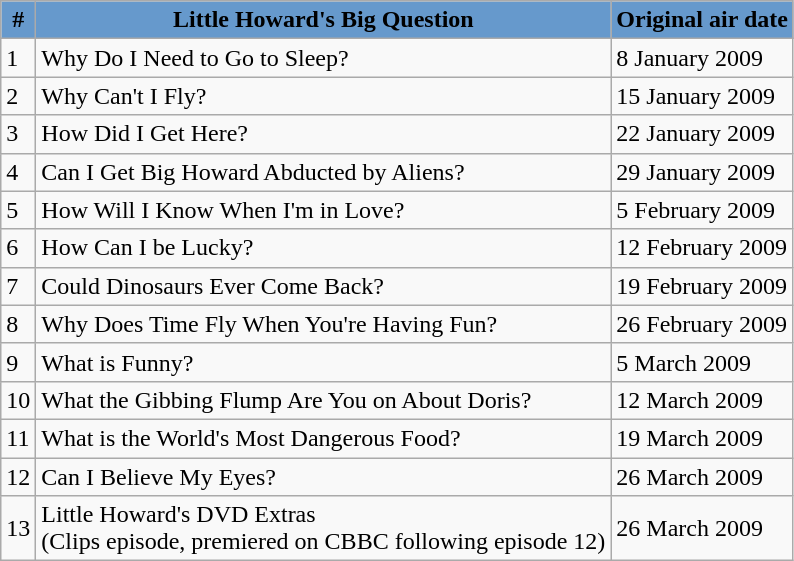<table class="wikitable">
<tr>
<th style="background-color: #6699CC;">#</th>
<th style="background-color: #6699CC;">Little Howard's Big Question</th>
<th style="background-color: #6699CC;">Original air date</th>
</tr>
<tr>
<td>1</td>
<td>Why Do I Need to Go to Sleep?</td>
<td>8 January 2009</td>
</tr>
<tr>
<td>2</td>
<td>Why Can't I Fly?</td>
<td>15 January 2009</td>
</tr>
<tr>
<td>3</td>
<td>How Did I Get Here?</td>
<td>22 January 2009</td>
</tr>
<tr>
<td>4</td>
<td>Can I Get Big Howard Abducted by Aliens?</td>
<td>29 January 2009</td>
</tr>
<tr>
<td>5</td>
<td>How Will I Know When I'm in Love?</td>
<td>5 February 2009</td>
</tr>
<tr>
<td>6</td>
<td>How Can I be Lucky?</td>
<td>12 February 2009</td>
</tr>
<tr>
<td>7</td>
<td>Could Dinosaurs Ever Come Back?</td>
<td>19 February 2009</td>
</tr>
<tr>
<td>8</td>
<td>Why Does Time Fly When You're Having Fun?</td>
<td>26 February 2009</td>
</tr>
<tr>
<td>9</td>
<td>What is Funny?</td>
<td>5 March 2009</td>
</tr>
<tr>
<td>10</td>
<td>What the Gibbing Flump Are You on About Doris?</td>
<td>12 March 2009</td>
</tr>
<tr>
<td>11</td>
<td>What is the World's Most Dangerous Food?</td>
<td>19 March 2009</td>
</tr>
<tr>
<td>12</td>
<td>Can I Believe My Eyes?</td>
<td>26 March 2009</td>
</tr>
<tr>
<td>13</td>
<td>Little Howard's DVD Extras<br>(Clips episode, premiered on CBBC following episode 12)</td>
<td>26 March 2009</td>
</tr>
</table>
